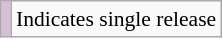<table class="wikitable" style="font-size:90%;">
<tr>
<td style="background-color:#D8BFD8"></td>
<td>Indicates single release</td>
</tr>
</table>
